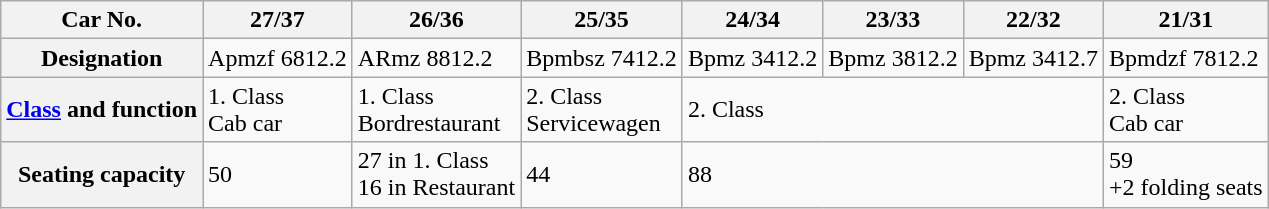<table class="wikitable">
<tr>
<th>Car No.</th>
<th>27/37</th>
<th>26/36</th>
<th>25/35</th>
<th>24/34</th>
<th>23/33</th>
<th>22/32</th>
<th>21/31</th>
</tr>
<tr>
<th>Designation</th>
<td>Apmzf 6812.2</td>
<td>ARmz 8812.2</td>
<td>Bpmbsz 7412.2</td>
<td>Bpmz 3412.2</td>
<td>Bpmz 3812.2</td>
<td>Bpmz 3412.7</td>
<td>Bpmdzf 7812.2</td>
</tr>
<tr>
<th><a href='#'>Class</a> and function</th>
<td>1. Class<br>Cab car</td>
<td>1. Class<br>Bordrestaurant</td>
<td>2. Class<br>Servicewagen</td>
<td colspan="3">2. Class</td>
<td>2. Class<br>Cab car</td>
</tr>
<tr>
<th>Seating capacity</th>
<td>50</td>
<td>27 in 1. Class<br>16 in Restaurant</td>
<td>44</td>
<td colspan="3">88</td>
<td>59<br>+2 folding seats</td>
</tr>
</table>
